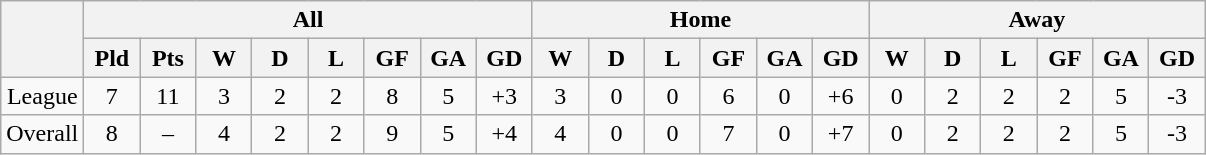<table class="wikitable" style="text-align:center">
<tr>
<th rowspan=2></th>
<th colspan=8>All</th>
<th colspan=6>Home</th>
<th colspan=6>Away</th>
</tr>
<tr>
<th width=30>Pld</th>
<th width=30>Pts</th>
<th width=30>W</th>
<th width=30>D</th>
<th width=30>L</th>
<th width=30>GF</th>
<th width=30>GA</th>
<th width=30>GD</th>
<th width=30>W</th>
<th width=30>D</th>
<th width=30>L</th>
<th width=30>GF</th>
<th width=30>GA</th>
<th width=30>GD</th>
<th width=30>W</th>
<th width=30>D</th>
<th width=30>L</th>
<th width=30>GF</th>
<th width=30>GA</th>
<th width=30>GD</th>
</tr>
<tr>
<td>League</td>
<td>7</td>
<td>11</td>
<td>3</td>
<td>2</td>
<td>2</td>
<td>8</td>
<td>5</td>
<td>+3</td>
<td>3</td>
<td>0</td>
<td>0</td>
<td>6</td>
<td>0</td>
<td>+6</td>
<td>0</td>
<td>2</td>
<td>2</td>
<td>2</td>
<td>5</td>
<td>-3</td>
</tr>
<tr>
<td>Overall</td>
<td>8</td>
<td>–</td>
<td>4</td>
<td>2</td>
<td>2</td>
<td>9</td>
<td>5</td>
<td>+4</td>
<td>4</td>
<td>0</td>
<td>0</td>
<td>7</td>
<td>0</td>
<td>+7</td>
<td>0</td>
<td>2</td>
<td>2</td>
<td>2</td>
<td>5</td>
<td>-3</td>
</tr>
</table>
